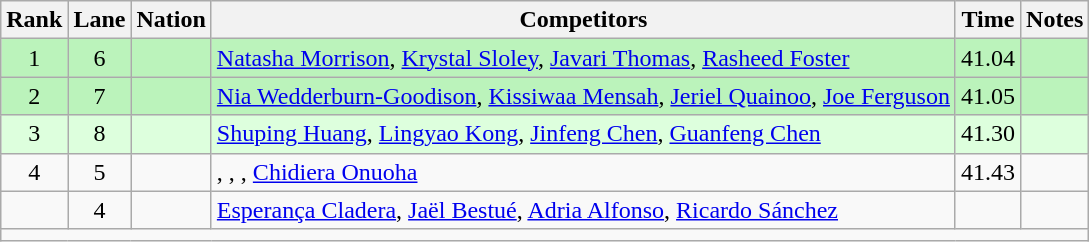<table class="wikitable sortable" style="text-align:center">
<tr>
<th scope="col" style="width: 10px;">Rank</th>
<th scope="col" style="width: 10px;">Lane</th>
<th scope="col">Nation</th>
<th scope="col">Competitors</th>
<th scope="col">Time</th>
<th scope="col">Notes</th>
</tr>
<tr bgcolor="#bbf3bb">
<td>1</td>
<td>6</td>
<td align="left"></td>
<td align="left"><a href='#'>Natasha Morrison</a>, <a href='#'>Krystal Sloley</a>, <a href='#'>Javari Thomas</a>, <a href='#'>Rasheed Foster</a></td>
<td>41.04</td>
<td></td>
</tr>
<tr bgcolor="#bbf3bb">
<td>2</td>
<td>7</td>
<td align="left"></td>
<td align="left"><a href='#'>Nia Wedderburn-Goodison</a>, <a href='#'>Kissiwaa Mensah</a>, <a href='#'>Jeriel Quainoo</a>, <a href='#'>Joe Ferguson</a></td>
<td>41.05</td>
<td></td>
</tr>
<tr bgcolor=ddffdd>
<td>3</td>
<td>8</td>
<td align="left"></td>
<td align="left"><a href='#'>Shuping Huang</a>, <a href='#'>Lingyao Kong</a>, <a href='#'>Jinfeng Chen</a>, <a href='#'>Guanfeng Chen</a></td>
<td>41.30</td>
<td></td>
</tr>
<tr>
<td>4</td>
<td>5</td>
<td align="left"></td>
<td align="left">, , , <a href='#'>Chidiera Onuoha</a></td>
<td>41.43</td>
<td></td>
</tr>
<tr>
<td></td>
<td>4</td>
<td align="left"></td>
<td align="left"><a href='#'>Esperança Cladera</a>, <a href='#'>Jaël Bestué</a>, <a href='#'>Adria Alfonso</a>, <a href='#'>Ricardo Sánchez</a></td>
<td></td>
<td></td>
</tr>
<tr class="sortbottom">
<td colspan="6"></td>
</tr>
</table>
